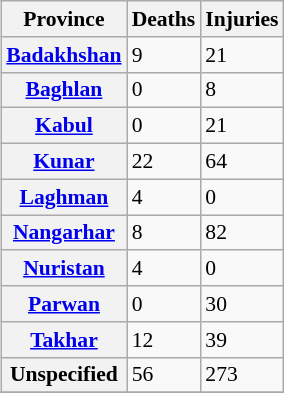<table class="wikitable sortable plainrowheaders floatright" style="clear:right; margin-left:5px; margin-top:0; margin-right:0; margin-bottom:2px; font-size:90%;">
<tr>
<th scope="col">Province</th>
<th scope="col">Deaths</th>
<th scope="col">Injuries</th>
</tr>
<tr>
<th scope="row"><a href='#'>Badakhshan</a></th>
<td>9</td>
<td>21</td>
</tr>
<tr>
<th scope="row"><a href='#'>Baghlan</a></th>
<td>0</td>
<td>8</td>
</tr>
<tr>
<th scope="row"><a href='#'>Kabul</a></th>
<td>0</td>
<td>21</td>
</tr>
<tr>
<th scope="row"><a href='#'>Kunar</a></th>
<td>22</td>
<td>64</td>
</tr>
<tr>
<th scope="row"><a href='#'>Laghman</a></th>
<td>4</td>
<td>0</td>
</tr>
<tr>
<th scope="row"><a href='#'>Nangarhar</a></th>
<td>8</td>
<td>82</td>
</tr>
<tr>
<th scope="row"><a href='#'>Nuristan</a></th>
<td>4</td>
<td>0</td>
</tr>
<tr>
<th scope="row"><a href='#'>Parwan</a></th>
<td>0</td>
<td>30</td>
</tr>
<tr>
<th scope="row"><a href='#'>Takhar</a></th>
<td>12</td>
<td>39</td>
</tr>
<tr>
<th scope="row">Unspecified</th>
<td>56</td>
<td>273</td>
</tr>
<tr>
</tr>
</table>
